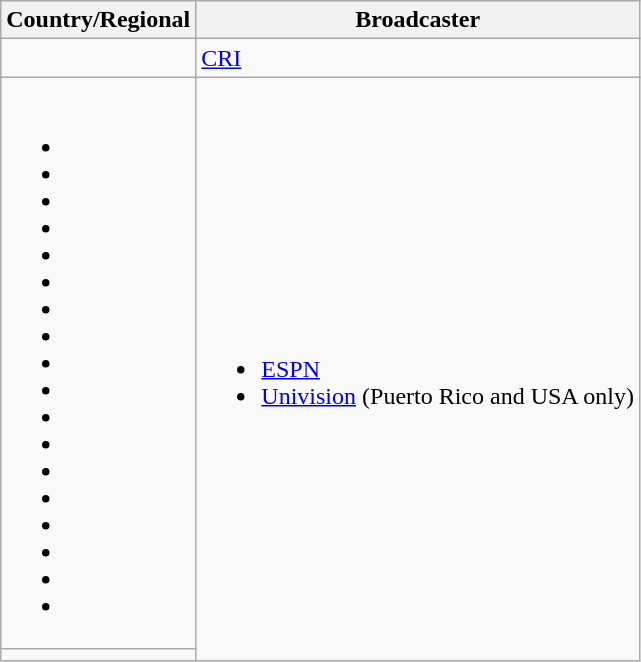<table class="wikitable">
<tr>
<th>Country/Regional</th>
<th>Broadcaster</th>
</tr>
<tr>
<td></td>
<td><a href='#'>CRI</a></td>
</tr>
<tr>
<td><br><ul><li></li><li></li><li></li><li></li><li></li><li></li><li></li><li></li><li></li><li></li><li></li><li></li><li></li><li></li><li></li><li></li><li></li><li></li></ul></td>
<td rowspan="2"><br><ul><li><a href='#'>ESPN</a></li><li><a href='#'>Univision</a> (Puerto Rico and USA only)</li></ul></td>
</tr>
<tr>
<td></td>
</tr>
</table>
